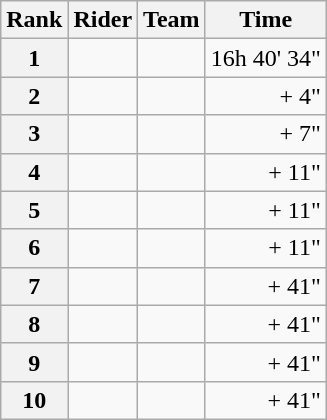<table class="wikitable" margin-bottom:0;">
<tr>
<th scope="col">Rank</th>
<th scope="col">Rider</th>
<th scope="col">Team</th>
<th scope="col">Time</th>
</tr>
<tr>
<th scope="row">1</th>
<td> </td>
<td></td>
<td align="right">16h 40' 34"</td>
</tr>
<tr>
<th scope="row">2</th>
<td></td>
<td></td>
<td align="right">+ 4"</td>
</tr>
<tr>
<th scope="row">3</th>
<td></td>
<td></td>
<td align="right">+ 7"</td>
</tr>
<tr>
<th scope="row">4</th>
<td></td>
<td></td>
<td align="right">+ 11"</td>
</tr>
<tr>
<th scope="row">5</th>
<td></td>
<td></td>
<td align="right">+ 11"</td>
</tr>
<tr>
<th scope="row">6</th>
<td></td>
<td></td>
<td align="right">+ 11"</td>
</tr>
<tr>
<th scope="row">7</th>
<td></td>
<td></td>
<td align="right">+ 41"</td>
</tr>
<tr>
<th scope="row">8</th>
<td></td>
<td></td>
<td align="right">+ 41"</td>
</tr>
<tr>
<th scope="row">9</th>
<td></td>
<td></td>
<td align="right">+ 41"</td>
</tr>
<tr>
<th scope="row">10</th>
<td></td>
<td></td>
<td align="right">+ 41"</td>
</tr>
</table>
